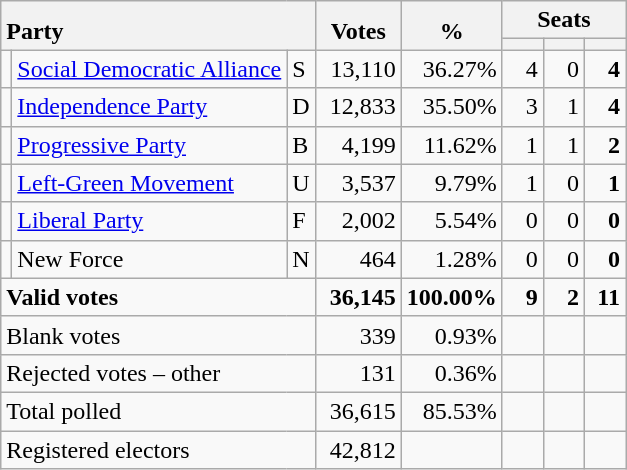<table class="wikitable" border="1" style="text-align:right;">
<tr>
<th style="text-align:left;" valign=bottom rowspan=2 colspan=3>Party</th>
<th align=center valign=bottom rowspan=2 width="50">Votes</th>
<th align=center valign=bottom rowspan=2 width="50">%</th>
<th colspan=3>Seats</th>
</tr>
<tr>
<th align=center valign=bottom width="20"><small></small></th>
<th align=center valign=bottom width="20"><small><a href='#'></a></small></th>
<th align=center valign=bottom width="20"><small></small></th>
</tr>
<tr>
<td></td>
<td align=left style="white-space: nowrap;"><a href='#'>Social Democratic Alliance</a></td>
<td align=left>S</td>
<td>13,110</td>
<td>36.27%</td>
<td>4</td>
<td>0</td>
<td><strong>4</strong></td>
</tr>
<tr>
<td></td>
<td align=left><a href='#'>Independence Party</a></td>
<td align=left>D</td>
<td>12,833</td>
<td>35.50%</td>
<td>3</td>
<td>1</td>
<td><strong>4</strong></td>
</tr>
<tr>
<td></td>
<td align=left><a href='#'>Progressive Party</a></td>
<td align=left>B</td>
<td>4,199</td>
<td>11.62%</td>
<td>1</td>
<td>1</td>
<td><strong>2</strong></td>
</tr>
<tr>
<td></td>
<td align=left><a href='#'>Left-Green Movement</a></td>
<td align=left>U</td>
<td>3,537</td>
<td>9.79%</td>
<td>1</td>
<td>0</td>
<td><strong>1</strong></td>
</tr>
<tr>
<td></td>
<td align=left><a href='#'>Liberal Party</a></td>
<td align=left>F</td>
<td>2,002</td>
<td>5.54%</td>
<td>0</td>
<td>0</td>
<td><strong>0</strong></td>
</tr>
<tr>
<td></td>
<td align=left>New Force</td>
<td align=left>N</td>
<td>464</td>
<td>1.28%</td>
<td>0</td>
<td>0</td>
<td><strong>0</strong></td>
</tr>
<tr style="font-weight:bold">
<td align=left colspan=3>Valid votes</td>
<td>36,145</td>
<td>100.00%</td>
<td>9</td>
<td>2</td>
<td>11</td>
</tr>
<tr>
<td align=left colspan=3>Blank votes</td>
<td>339</td>
<td>0.93%</td>
<td></td>
<td></td>
<td></td>
</tr>
<tr>
<td align=left colspan=3>Rejected votes – other</td>
<td>131</td>
<td>0.36%</td>
<td></td>
<td></td>
<td></td>
</tr>
<tr>
<td align=left colspan=3>Total polled</td>
<td>36,615</td>
<td>85.53%</td>
<td></td>
<td></td>
<td></td>
</tr>
<tr>
<td align=left colspan=3>Registered electors</td>
<td>42,812</td>
<td></td>
<td></td>
<td></td>
<td></td>
</tr>
</table>
